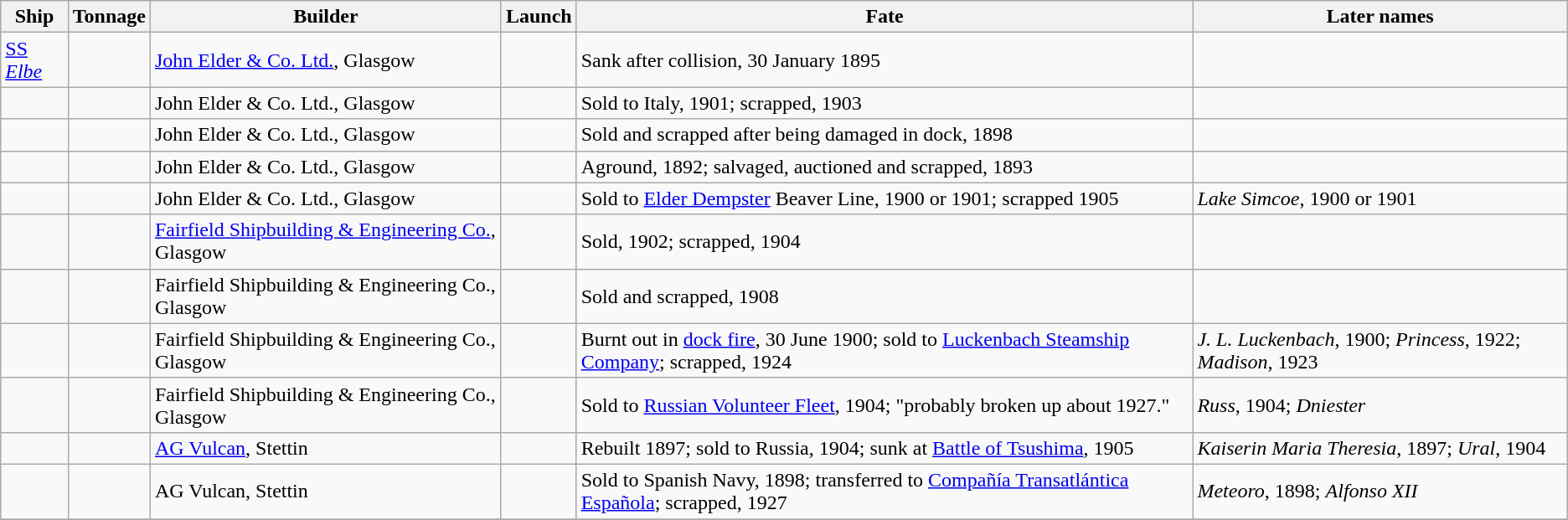<table class="wikitable sortable nowraplinks">
<tr>
<th>Ship</th>
<th>Tonnage</th>
<th>Builder</th>
<th>Launch</th>
<th>Fate</th>
<th>Later names</th>
</tr>
<tr>
<td><a href='#'>SS <em>Elbe</em></a></td>
<td></td>
<td><a href='#'>John Elder & Co. Ltd.</a>, Glasgow</td>
<td></td>
<td>Sank after collision, 30 January 1895</td>
<td></td>
</tr>
<tr>
<td></td>
<td></td>
<td>John Elder & Co. Ltd., Glasgow</td>
<td></td>
<td>Sold to Italy, 1901; scrapped, 1903</td>
<td></td>
</tr>
<tr>
<td></td>
<td></td>
<td>John Elder & Co. Ltd., Glasgow</td>
<td></td>
<td>Sold and scrapped after being damaged in dock, 1898</td>
<td></td>
</tr>
<tr>
<td></td>
<td></td>
<td>John Elder & Co. Ltd., Glasgow</td>
<td></td>
<td>Aground, 1892; salvaged, auctioned and scrapped, 1893</td>
<td></td>
</tr>
<tr>
<td></td>
<td></td>
<td>John Elder & Co. Ltd., Glasgow</td>
<td></td>
<td>Sold to <a href='#'>Elder Dempster</a> Beaver Line, 1900 or 1901; scrapped 1905</td>
<td><em>Lake Simcoe</em>, 1900 or 1901</td>
</tr>
<tr>
<td></td>
<td></td>
<td><a href='#'>Fairfield Shipbuilding & Engineering Co.</a>, Glasgow</td>
<td></td>
<td>Sold, 1902; scrapped, 1904</td>
<td></td>
</tr>
<tr>
<td></td>
<td></td>
<td>Fairfield Shipbuilding & Engineering Co., Glasgow</td>
<td></td>
<td>Sold and scrapped, 1908</td>
<td></td>
</tr>
<tr>
<td></td>
<td></td>
<td>Fairfield Shipbuilding & Engineering Co., Glasgow</td>
<td></td>
<td>Burnt out in <a href='#'>dock fire</a>, 30 June 1900; sold to <a href='#'>Luckenbach Steamship Company</a>; scrapped, 1924</td>
<td><em>J. L. Luckenbach</em>, 1900; <em>Princess</em>, 1922; <em>Madison</em>, 1923</td>
</tr>
<tr>
<td></td>
<td></td>
<td>Fairfield Shipbuilding & Engineering Co., Glasgow</td>
<td></td>
<td>Sold to <a href='#'>Russian Volunteer Fleet</a>, 1904; "probably broken up about 1927."</td>
<td><em>Russ</em>, 1904; <em>Dniester</em></td>
</tr>
<tr>
<td></td>
<td><br></td>
<td><a href='#'>AG Vulcan</a>, Stettin</td>
<td></td>
<td>Rebuilt 1897; sold to Russia, 1904; sunk at <a href='#'>Battle of Tsushima</a>, 1905</td>
<td><em>Kaiserin Maria Theresia</em>, 1897; <em>Ural</em>, 1904</td>
</tr>
<tr>
<td></td>
<td></td>
<td>AG Vulcan, Stettin</td>
<td></td>
<td>Sold to Spanish Navy, 1898; transferred to <a href='#'>Compañía Transatlántica Española</a>; scrapped, 1927</td>
<td><em>Meteoro</em>, 1898; <em>Alfonso XII</em></td>
</tr>
<tr>
</tr>
</table>
